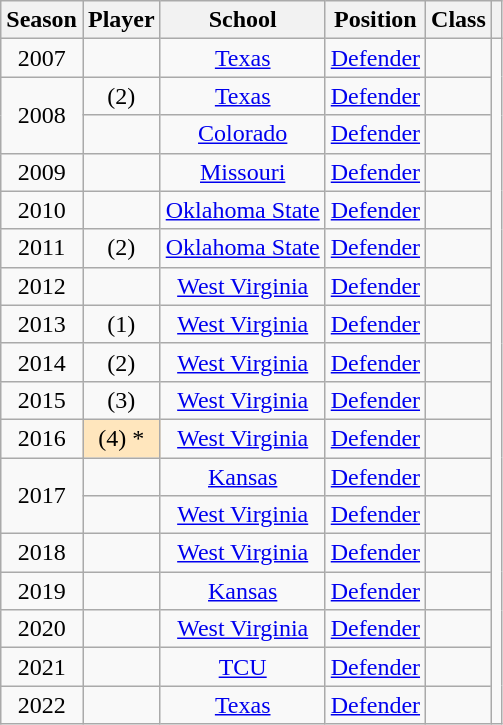<table class="wikitable sortable" style="text-align: center;">
<tr>
<th>Season</th>
<th>Player</th>
<th>School</th>
<th>Position</th>
<th>Class</th>
<th class="unsortable"></th>
</tr>
<tr>
<td>2007</td>
<td></td>
<td><a href='#'>Texas</a></td>
<td><a href='#'>Defender</a></td>
<td></td>
<td rowspan=18></td>
</tr>
<tr>
<td rowspan=2>2008</td>
<td> (2)</td>
<td><a href='#'>Texas</a></td>
<td><a href='#'>Defender</a></td>
<td></td>
</tr>
<tr>
<td></td>
<td><a href='#'>Colorado</a></td>
<td><a href='#'>Defender</a></td>
<td></td>
</tr>
<tr>
<td>2009</td>
<td></td>
<td><a href='#'>Missouri</a></td>
<td><a href='#'>Defender</a></td>
<td></td>
</tr>
<tr>
<td>2010</td>
<td></td>
<td><a href='#'>Oklahoma State</a></td>
<td><a href='#'>Defender</a></td>
<td></td>
</tr>
<tr>
<td>2011</td>
<td> (2)</td>
<td><a href='#'>Oklahoma State</a></td>
<td><a href='#'>Defender</a></td>
<td></td>
</tr>
<tr>
<td>2012</td>
<td></td>
<td><a href='#'>West Virginia</a></td>
<td><a href='#'>Defender</a></td>
<td></td>
</tr>
<tr>
<td>2013</td>
<td> (1)</td>
<td><a href='#'>West Virginia</a></td>
<td><a href='#'>Defender</a></td>
<td></td>
</tr>
<tr>
<td>2014</td>
<td> (2)</td>
<td><a href='#'>West Virginia</a></td>
<td><a href='#'>Defender</a></td>
<td></td>
</tr>
<tr>
<td>2015</td>
<td> (3)</td>
<td><a href='#'>West Virginia</a></td>
<td><a href='#'>Defender</a></td>
<td></td>
</tr>
<tr>
<td>2016</td>
<td style="background-color:#FFE6BD"> (4) *</td>
<td><a href='#'>West Virginia</a></td>
<td><a href='#'>Defender</a></td>
<td></td>
</tr>
<tr>
<td rowspan=2>2017</td>
<td></td>
<td><a href='#'>Kansas</a></td>
<td><a href='#'>Defender</a></td>
<td></td>
</tr>
<tr>
<td></td>
<td><a href='#'>West Virginia</a></td>
<td><a href='#'>Defender</a></td>
<td></td>
</tr>
<tr>
<td>2018</td>
<td></td>
<td><a href='#'>West Virginia</a></td>
<td><a href='#'>Defender</a></td>
<td></td>
</tr>
<tr>
<td>2019</td>
<td></td>
<td><a href='#'>Kansas</a></td>
<td><a href='#'>Defender</a></td>
<td></td>
</tr>
<tr>
<td>2020</td>
<td></td>
<td><a href='#'>West Virginia</a></td>
<td><a href='#'>Defender</a></td>
<td></td>
</tr>
<tr>
<td>2021</td>
<td></td>
<td><a href='#'>TCU</a></td>
<td><a href='#'>Defender</a></td>
<td></td>
</tr>
<tr>
<td>2022</td>
<td></td>
<td><a href='#'>Texas</a></td>
<td><a href='#'>Defender</a></td>
<td></td>
</tr>
</table>
